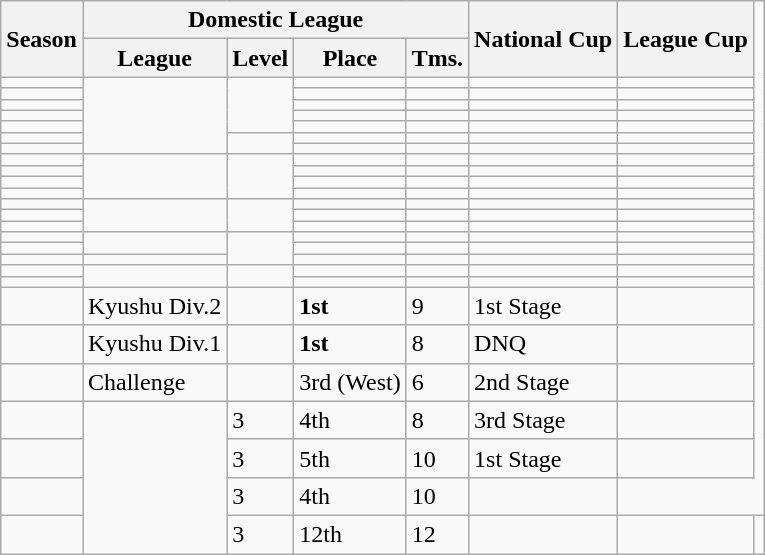<table class="wikitable">
<tr style="background:#f0f6fa;">
<th rowspan="2"><strong>Season</strong></th>
<th colspan="4"><strong>Domestic League</strong></th>
<th rowspan="2"><strong>National Cup</strong></th>
<th rowspan="2"><strong>League Cup</strong></th>
</tr>
<tr>
<th>League</th>
<th>Level</th>
<th>Place</th>
<th>Tms.</th>
</tr>
<tr>
<td></td>
<td rowspan="7"></td>
<td rowspan="5"></td>
<td></td>
<td></td>
<td></td>
<td></td>
</tr>
<tr>
<td></td>
<td></td>
<td></td>
<td></td>
<td></td>
</tr>
<tr>
<td></td>
<td></td>
<td></td>
<td></td>
<td></td>
</tr>
<tr>
<td></td>
<td></td>
<td></td>
<td></td>
<td></td>
</tr>
<tr>
<td></td>
<td></td>
<td></td>
<td></td>
<td></td>
</tr>
<tr>
<td></td>
<td rowspan="2"></td>
<td></td>
<td></td>
<td></td>
<td></td>
</tr>
<tr>
<td></td>
<td></td>
<td></td>
<td></td>
<td></td>
</tr>
<tr>
<td></td>
<td rowspan="4"></td>
<td rowspan="4"></td>
<td></td>
<td></td>
<td></td>
<td></td>
</tr>
<tr>
<td></td>
<td></td>
<td></td>
<td></td>
<td></td>
</tr>
<tr>
<td></td>
<td></td>
<td></td>
<td></td>
<td></td>
</tr>
<tr>
<td></td>
<td></td>
<td></td>
<td></td>
<td></td>
</tr>
<tr>
<td></td>
<td rowspan="3"></td>
<td rowspan="3"></td>
<td></td>
<td></td>
<td></td>
<td></td>
</tr>
<tr>
<td></td>
<td></td>
<td></td>
<td></td>
<td></td>
</tr>
<tr>
<td></td>
<td></td>
<td></td>
<td></td>
<td></td>
</tr>
<tr>
<td></td>
<td rowspan="2"></td>
<td rowspan="3"></td>
<td></td>
<td></td>
<td></td>
<td></td>
</tr>
<tr>
<td></td>
<td></td>
<td></td>
<td></td>
<td></td>
</tr>
<tr>
<td></td>
<td></td>
<td></td>
<td></td>
<td></td>
<td></td>
</tr>
<tr>
<td></td>
<td rowspan="2"></td>
<td rowspan="2"></td>
<td></td>
<td></td>
<td></td>
<td></td>
</tr>
<tr>
<td></td>
<td></td>
<td></td>
<td></td>
<td></td>
</tr>
<tr>
<td></td>
<td>Kyushu Div.2</td>
<td></td>
<td><strong>1st</strong></td>
<td>9</td>
<td>1st Stage</td>
<td></td>
</tr>
<tr>
<td></td>
<td>Kyushu Div.1</td>
<td></td>
<td><strong>1st</strong></td>
<td>8</td>
<td>DNQ</td>
<td></td>
</tr>
<tr>
<td></td>
<td>Challenge</td>
<td></td>
<td>3rd (West)</td>
<td>6</td>
<td>2nd Stage</td>
<td></td>
</tr>
<tr>
<td></td>
<td rowspan="4"></td>
<td>3</td>
<td>4th</td>
<td>8</td>
<td>3rd Stage</td>
<td></td>
</tr>
<tr>
<td></td>
<td>3</td>
<td>5th</td>
<td>10</td>
<td>1st Stage</td>
<td></td>
</tr>
<tr>
<td></td>
<td>3</td>
<td>4th</td>
<td>10</td>
<td></td>
</tr>
<tr>
<td></td>
<td>3</td>
<td>12th</td>
<td>12</td>
<td></td>
<td></td>
<td></td>
</tr>
</table>
